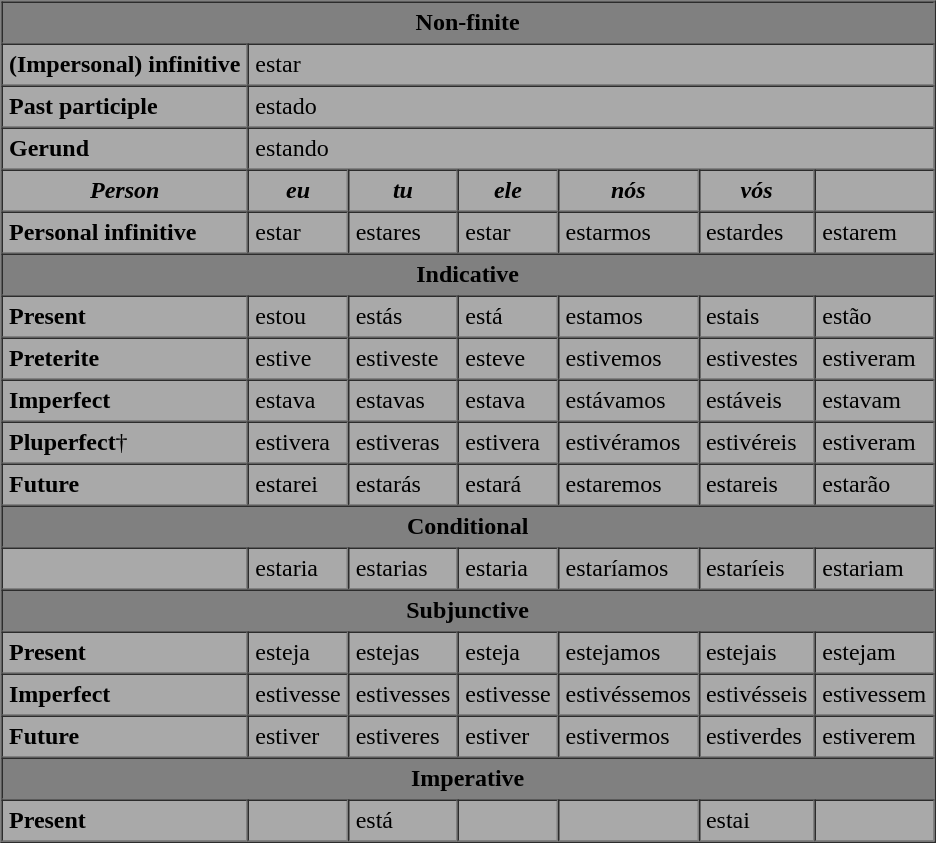<table border="1" cellpadding="4" cellspacing="0" style="background-color: darkgray;" style="font-size: 90%">
<tr>
<th bgcolor="gray" colspan="7">Non-finite</th>
</tr>
<tr>
<td><strong>(Impersonal) infinitive</strong></td>
<td colspan="6">estar</td>
</tr>
<tr>
<td><strong>Past participle</strong></td>
<td colspan="6">estado</td>
</tr>
<tr>
<td><strong>Gerund</strong></td>
<td colspan="6">estando</td>
</tr>
<tr>
<th><em>Person</em></th>
<th><em>eu</em></th>
<th><em>tu</em></th>
<th><em>ele</em></th>
<th><em>nós</em></th>
<th><em>vós</em></th>
<th><em></em></th>
</tr>
<tr>
<td><strong>Personal infinitive</strong></td>
<td>estar</td>
<td>estares</td>
<td>estar</td>
<td>estarmos</td>
<td>estardes</td>
<td>estarem</td>
</tr>
<tr>
<th bgcolor="gray" colspan="7">Indicative</th>
</tr>
<tr>
<td><strong>Present</strong></td>
<td>estou</td>
<td>estás</td>
<td>está</td>
<td>estamos</td>
<td>estais</td>
<td>estão</td>
</tr>
<tr>
<td><strong>Preterite</strong></td>
<td>estive</td>
<td>estiveste</td>
<td>esteve</td>
<td>estivemos</td>
<td>estivestes</td>
<td>estiveram</td>
</tr>
<tr>
<td><strong>Imperfect</strong></td>
<td>estava</td>
<td>estavas</td>
<td>estava</td>
<td>estávamos</td>
<td>estáveis</td>
<td>estavam</td>
</tr>
<tr>
<td><strong>Pluperfect</strong>†</td>
<td>estivera</td>
<td>estiveras</td>
<td>estivera</td>
<td>estivéramos</td>
<td>estivéreis</td>
<td>estiveram</td>
</tr>
<tr>
<td><strong>Future</strong></td>
<td>estarei</td>
<td>estarás</td>
<td>estará</td>
<td>estaremos</td>
<td>estareis</td>
<td>estarão</td>
</tr>
<tr>
<th bgcolor="gray" colspan="7">Conditional</th>
</tr>
<tr>
<td> </td>
<td>estaria</td>
<td>estarias</td>
<td>estaria</td>
<td>estaríamos</td>
<td>estaríeis</td>
<td>estariam</td>
</tr>
<tr>
<th bgcolor="gray" colspan="7">Subjunctive</th>
</tr>
<tr>
<td><strong>Present</strong></td>
<td>esteja</td>
<td>estejas</td>
<td>esteja</td>
<td>estejamos</td>
<td>estejais</td>
<td>estejam</td>
</tr>
<tr>
<td><strong>Imperfect</strong></td>
<td>estivesse</td>
<td>estivesses</td>
<td>estivesse</td>
<td>estivéssemos</td>
<td>estivésseis</td>
<td>estivessem</td>
</tr>
<tr>
<td><strong>Future</strong></td>
<td>estiver</td>
<td>estiveres</td>
<td>estiver</td>
<td>estivermos</td>
<td>estiverdes</td>
<td>estiverem</td>
</tr>
<tr>
<th bgcolor="gray" colspan="7">Imperative</th>
</tr>
<tr>
<td><strong>Present</strong></td>
<td> </td>
<td>está</td>
<td> </td>
<td> </td>
<td>estai</td>
<td> </td>
</tr>
</table>
